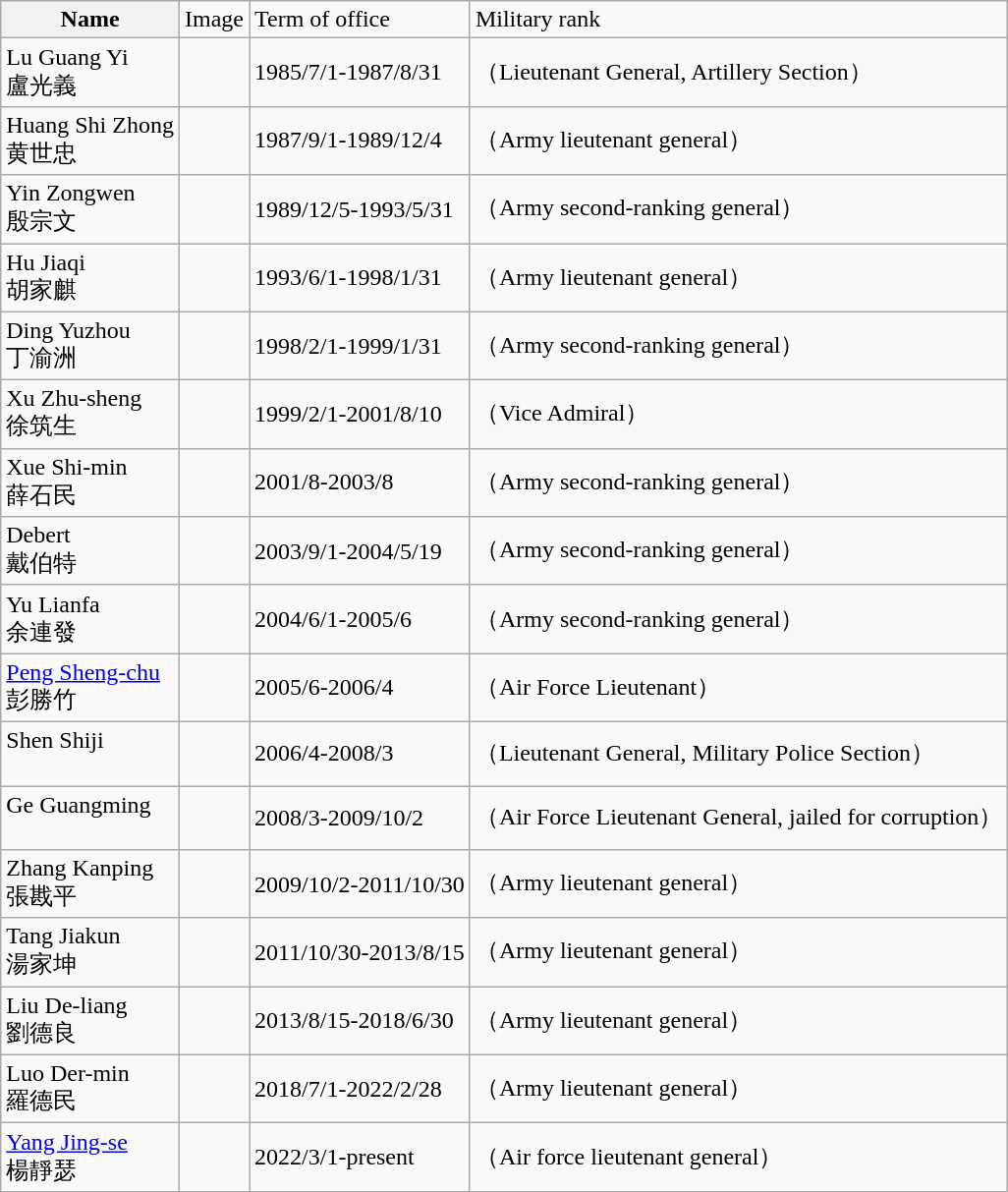<table class="wikitable">
<tr>
<th>Name</th>
<td>Image</td>
<td>Term of office</td>
<td>Military rank</td>
</tr>
<tr>
<td>Lu Guang Yi<br><span>盧光義</span><br></td>
<td></td>
<td>1985/7/1-1987/8/31</td>
<td>（Lieutenant General, Artillery Section）</td>
</tr>
<tr>
<td>Huang Shi Zhong<br><span>黄世忠</span><br></td>
<td></td>
<td>1987/9/1-1989/12/4</td>
<td>（Army lieutenant general）</td>
</tr>
<tr>
<td>Yin Zongwen <br><span>殷宗文</span><br></td>
<td></td>
<td>1989/12/5-1993/5/31</td>
<td>（Army second-ranking general）</td>
</tr>
<tr>
<td>Hu Jiaqi<br><span>胡家麒</span><br></td>
<td></td>
<td>1993/6/1-1998/1/31</td>
<td>（Army lieutenant general）</td>
</tr>
<tr>
<td>Ding Yuzhou<br><span>丁渝洲</span><br></td>
<td></td>
<td>1998/2/1-1999/1/31</td>
<td>（Army second-ranking general）</td>
</tr>
<tr>
<td>Xu Zhu-sheng<br><span>徐筑生</span><br></td>
<td></td>
<td>1999/2/1-2001/8/10</td>
<td>（Vice Admiral）</td>
</tr>
<tr>
<td>Xue Shi-min<br><span>薛石民</span><br></td>
<td></td>
<td>2001/8-2003/8</td>
<td>（Army second-ranking general）</td>
</tr>
<tr>
<td>Debert<br><span>戴伯特</span><br></td>
<td></td>
<td>2003/9/1-2004/5/19</td>
<td>（Army second-ranking general）</td>
</tr>
<tr>
<td>Yu Lianfa<br><span>余連發</span><br></td>
<td></td>
<td>2004/6/1-2005/6</td>
<td>（Army second-ranking general）</td>
</tr>
<tr>
<td><a href='#'>Peng Sheng-chu</a><br><span>彭勝竹</span><br></td>
<td></td>
<td>2005/6-2006/4</td>
<td>（Air Force Lieutenant）</td>
</tr>
<tr>
<td>Shen Shiji<br><span> </span><br></td>
<td></td>
<td>2006/4-2008/3</td>
<td>（Lieutenant General, Military Police Section）</td>
</tr>
<tr>
<td>Ge Guangming<br><span></span><br></td>
<td></td>
<td>2008/3-2009/10/2</td>
<td>（Air Force Lieutenant General, jailed for corruption）</td>
</tr>
<tr>
<td>Zhang Kanping<br><span>張戡平</span><br></td>
<td></td>
<td>2009/10/2-2011/10/30</td>
<td>（Army lieutenant general）</td>
</tr>
<tr>
<td>Tang Jiakun<br><span>湯家坤</span><br></td>
<td></td>
<td>2011/10/30-2013/8/15</td>
<td>（Army lieutenant general）</td>
</tr>
<tr>
<td>Liu De-liang<br><span>劉德良</span><br></td>
<td></td>
<td>2013/8/15-2018/6/30</td>
<td>（Army lieutenant general）</td>
</tr>
<tr>
<td>Luo Der-min<br><span>羅德民</span><br></td>
<td></td>
<td>2018/7/1-2022/2/28</td>
<td>（Army lieutenant general）</td>
</tr>
<tr>
<td><a href='#'>Yang Jing-se</a><br><span>楊靜瑟</span><br></td>
<td></td>
<td>2022/3/1-present</td>
<td>（Air force lieutenant general）</td>
</tr>
</table>
